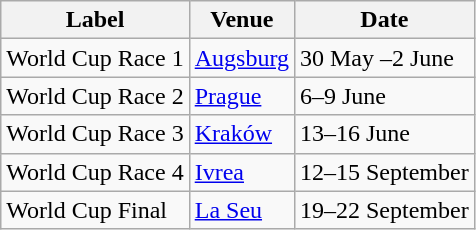<table class="wikitable">
<tr>
<th>Label</th>
<th>Venue</th>
<th>Date</th>
</tr>
<tr align=left>
<td>World Cup Race 1</td>
<td align=left> <a href='#'>Augsburg</a></td>
<td align=left>30 May –2 June</td>
</tr>
<tr align=left>
<td>World Cup Race 2</td>
<td align=left> <a href='#'>Prague</a></td>
<td align=left>6–9 June</td>
</tr>
<tr align=left>
<td>World Cup Race 3</td>
<td align=left> <a href='#'>Kraków</a></td>
<td align=left>13–16 June</td>
</tr>
<tr align=left>
<td>World Cup Race 4</td>
<td align=left> <a href='#'>Ivrea</a></td>
<td align=left>12–15 September</td>
</tr>
<tr align=left>
<td>World Cup Final</td>
<td align=left> <a href='#'>La Seu</a></td>
<td align=left>19–22 September</td>
</tr>
</table>
